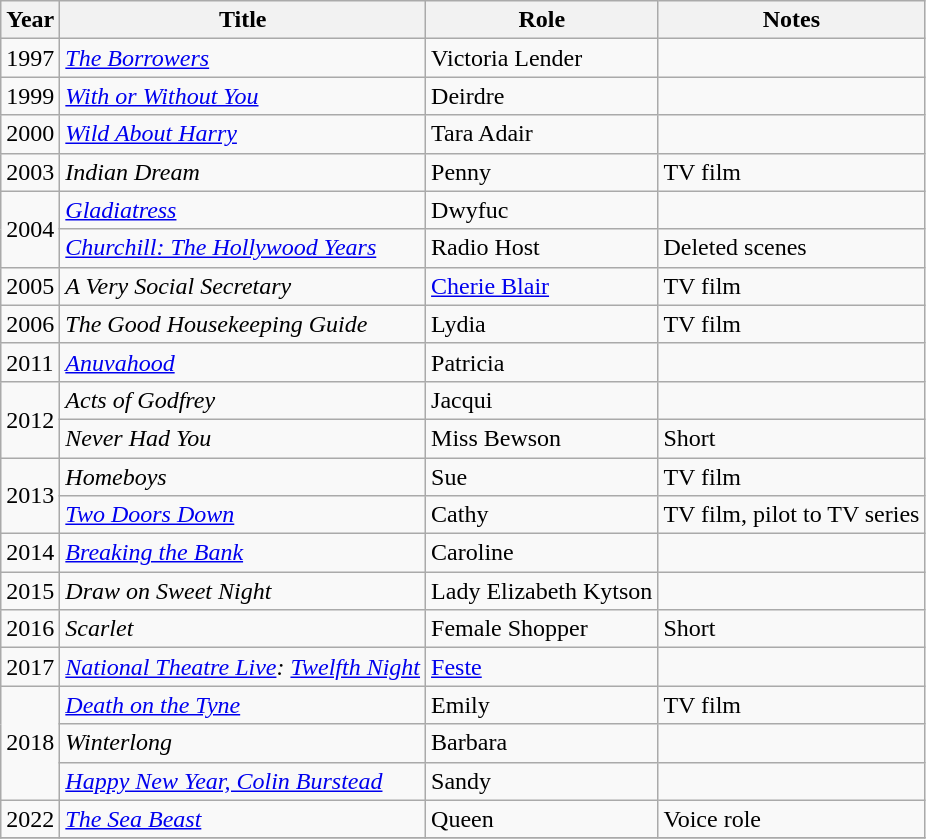<table class="wikitable sortable">
<tr>
<th>Year</th>
<th>Title</th>
<th>Role</th>
<th class="unsortable">Notes</th>
</tr>
<tr>
<td>1997</td>
<td><em><a href='#'>The Borrowers</a></em></td>
<td>Victoria Lender</td>
<td></td>
</tr>
<tr>
<td>1999</td>
<td><em><a href='#'>With or Without You</a></em></td>
<td>Deirdre</td>
<td></td>
</tr>
<tr>
<td>2000</td>
<td><em><a href='#'>Wild About Harry</a></em></td>
<td>Tara Adair</td>
<td></td>
</tr>
<tr>
<td>2003</td>
<td><em>Indian Dream</em></td>
<td>Penny</td>
<td>TV film</td>
</tr>
<tr>
<td rowspan="2">2004</td>
<td><em><a href='#'>Gladiatress</a></em></td>
<td>Dwyfuc</td>
<td></td>
</tr>
<tr>
<td><em><a href='#'>Churchill: The Hollywood Years</a></em></td>
<td>Radio Host</td>
<td>Deleted scenes</td>
</tr>
<tr>
<td>2005</td>
<td><em>A Very Social Secretary</em></td>
<td><a href='#'>Cherie Blair</a></td>
<td>TV film</td>
</tr>
<tr>
<td>2006</td>
<td><em>The Good Housekeeping Guide</em></td>
<td>Lydia</td>
<td>TV film</td>
</tr>
<tr>
<td>2011</td>
<td><em><a href='#'>Anuvahood</a></em></td>
<td>Patricia</td>
<td></td>
</tr>
<tr>
<td rowspan="2">2012</td>
<td><em>Acts of Godfrey</em></td>
<td>Jacqui</td>
<td></td>
</tr>
<tr>
<td><em>Never Had You</em></td>
<td>Miss Bewson</td>
<td>Short</td>
</tr>
<tr>
<td rowspan="2">2013</td>
<td><em>Homeboys</em></td>
<td>Sue</td>
<td>TV film</td>
</tr>
<tr>
<td><em><a href='#'>Two Doors Down</a></em></td>
<td>Cathy</td>
<td>TV film, pilot to TV series</td>
</tr>
<tr>
<td>2014</td>
<td><em><a href='#'>Breaking the Bank</a></em></td>
<td>Caroline</td>
<td></td>
</tr>
<tr>
<td>2015</td>
<td><em>Draw on Sweet Night</em></td>
<td>Lady Elizabeth Kytson</td>
<td></td>
</tr>
<tr>
<td>2016</td>
<td><em>Scarlet</em></td>
<td>Female Shopper</td>
<td>Short</td>
</tr>
<tr>
<td>2017</td>
<td><em><a href='#'>National Theatre Live</a>: <a href='#'>Twelfth Night</a></em></td>
<td><a href='#'>Feste</a></td>
<td></td>
</tr>
<tr>
<td rowspan="3">2018</td>
<td><em><a href='#'>Death on the Tyne</a></em></td>
<td>Emily</td>
<td>TV film</td>
</tr>
<tr>
<td><em>Winterlong</em></td>
<td>Barbara</td>
<td></td>
</tr>
<tr>
<td><em><a href='#'>Happy New Year, Colin Burstead</a></em></td>
<td>Sandy</td>
<td></td>
</tr>
<tr>
<td>2022</td>
<td><em><a href='#'>The Sea Beast</a></em></td>
<td>Queen</td>
<td>Voice role</td>
</tr>
<tr>
</tr>
</table>
